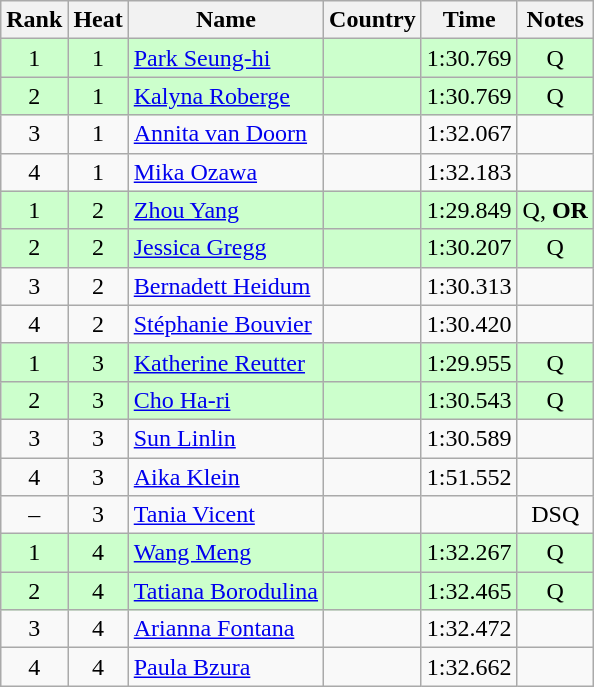<table class="wikitable sortable" style="text-align:center">
<tr>
<th>Rank</th>
<th>Heat</th>
<th>Name</th>
<th>Country</th>
<th>Time</th>
<th>Notes</th>
</tr>
<tr bgcolor=ccffcc>
<td>1</td>
<td>1</td>
<td align=left><a href='#'>Park Seung-hi</a></td>
<td align=left></td>
<td>1:30.769</td>
<td>Q</td>
</tr>
<tr bgcolor=ccffcc>
<td>2</td>
<td>1</td>
<td align=left><a href='#'>Kalyna Roberge</a></td>
<td align=left></td>
<td>1:30.769</td>
<td>Q</td>
</tr>
<tr>
<td>3</td>
<td>1</td>
<td align=left><a href='#'>Annita van Doorn</a></td>
<td align=left></td>
<td>1:32.067</td>
<td></td>
</tr>
<tr>
<td>4</td>
<td>1</td>
<td align=left><a href='#'>Mika Ozawa</a></td>
<td align=left></td>
<td>1:32.183</td>
<td></td>
</tr>
<tr bgcolor=ccffcc>
<td>1</td>
<td>2</td>
<td align=left><a href='#'>Zhou Yang</a></td>
<td align=left></td>
<td>1:29.849</td>
<td>Q, <strong>OR</strong></td>
</tr>
<tr bgcolor=ccffcc>
<td>2</td>
<td>2</td>
<td align=left><a href='#'>Jessica Gregg</a></td>
<td align=left></td>
<td>1:30.207</td>
<td>Q</td>
</tr>
<tr>
<td>3</td>
<td>2</td>
<td align=left><a href='#'>Bernadett Heidum</a></td>
<td align=left></td>
<td>1:30.313</td>
<td></td>
</tr>
<tr>
<td>4</td>
<td>2</td>
<td align=left><a href='#'>Stéphanie Bouvier</a></td>
<td align=left></td>
<td>1:30.420</td>
<td></td>
</tr>
<tr bgcolor=ccffcc>
<td>1</td>
<td>3</td>
<td align=left><a href='#'>Katherine Reutter</a></td>
<td align=left></td>
<td>1:29.955</td>
<td>Q</td>
</tr>
<tr bgcolor=ccffcc>
<td>2</td>
<td>3</td>
<td align=left><a href='#'>Cho Ha-ri</a></td>
<td align=left></td>
<td>1:30.543</td>
<td>Q</td>
</tr>
<tr>
<td>3</td>
<td>3</td>
<td align=left><a href='#'>Sun Linlin</a></td>
<td align=left></td>
<td>1:30.589</td>
<td></td>
</tr>
<tr>
<td>4</td>
<td>3</td>
<td align=left><a href='#'>Aika Klein</a></td>
<td align=left></td>
<td>1:51.552</td>
<td></td>
</tr>
<tr>
<td>–</td>
<td>3</td>
<td align=left><a href='#'>Tania Vicent</a></td>
<td align=left></td>
<td></td>
<td>DSQ</td>
</tr>
<tr bgcolor=ccffcc>
<td>1</td>
<td>4</td>
<td align=left><a href='#'>Wang Meng</a></td>
<td align=left></td>
<td>1:32.267</td>
<td>Q</td>
</tr>
<tr bgcolor=ccffcc>
<td>2</td>
<td>4</td>
<td align=left><a href='#'>Tatiana Borodulina</a></td>
<td align=left></td>
<td>1:32.465</td>
<td>Q</td>
</tr>
<tr>
<td>3</td>
<td>4</td>
<td align=left><a href='#'>Arianna Fontana</a></td>
<td align=left></td>
<td>1:32.472</td>
<td></td>
</tr>
<tr>
<td>4</td>
<td>4</td>
<td align=left><a href='#'>Paula Bzura</a></td>
<td align=left></td>
<td>1:32.662</td>
<td></td>
</tr>
</table>
